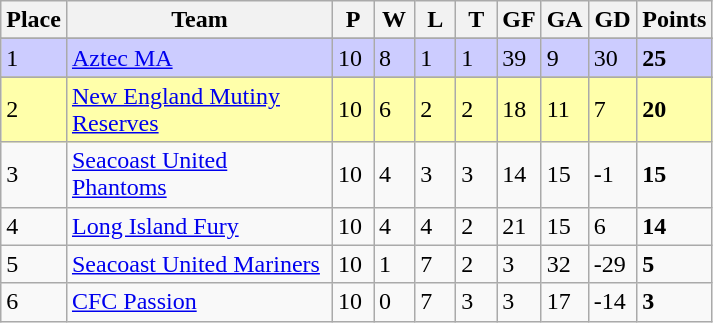<table class="wikitable">
<tr>
<th>Place</th>
<th width="170">Team</th>
<th width="20">P</th>
<th width="20">W</th>
<th width="20">L</th>
<th width="20">T</th>
<th width="20">GF</th>
<th width="20">GA</th>
<th width="25">GD</th>
<th>Points</th>
</tr>
<tr>
</tr>
<tr bgcolor=#ccccff>
<td>1</td>
<td><a href='#'>Aztec MA</a></td>
<td>10</td>
<td>8</td>
<td>1</td>
<td>1</td>
<td>39</td>
<td>9</td>
<td>30</td>
<td><strong>25</strong></td>
</tr>
<tr>
</tr>
<tr bgcolor=#ffffaa>
<td>2</td>
<td><a href='#'>New England Mutiny Reserves</a></td>
<td>10</td>
<td>6</td>
<td>2</td>
<td>2</td>
<td>18</td>
<td>11</td>
<td>7</td>
<td><strong>20</strong></td>
</tr>
<tr>
<td>3</td>
<td><a href='#'>Seacoast United Phantoms</a></td>
<td>10</td>
<td>4</td>
<td>3</td>
<td>3</td>
<td>14</td>
<td>15</td>
<td>-1</td>
<td><strong>15</strong></td>
</tr>
<tr>
<td>4</td>
<td><a href='#'>Long Island Fury</a></td>
<td>10</td>
<td>4</td>
<td>4</td>
<td>2</td>
<td>21</td>
<td>15</td>
<td>6</td>
<td><strong>14</strong></td>
</tr>
<tr>
<td>5</td>
<td><a href='#'>Seacoast United Mariners</a></td>
<td>10</td>
<td>1</td>
<td>7</td>
<td>2</td>
<td>3</td>
<td>32</td>
<td>-29</td>
<td><strong>5</strong></td>
</tr>
<tr>
<td>6</td>
<td><a href='#'>CFC Passion</a></td>
<td>10</td>
<td>0</td>
<td>7</td>
<td>3</td>
<td>3</td>
<td>17</td>
<td>-14</td>
<td><strong>3</strong></td>
</tr>
</table>
